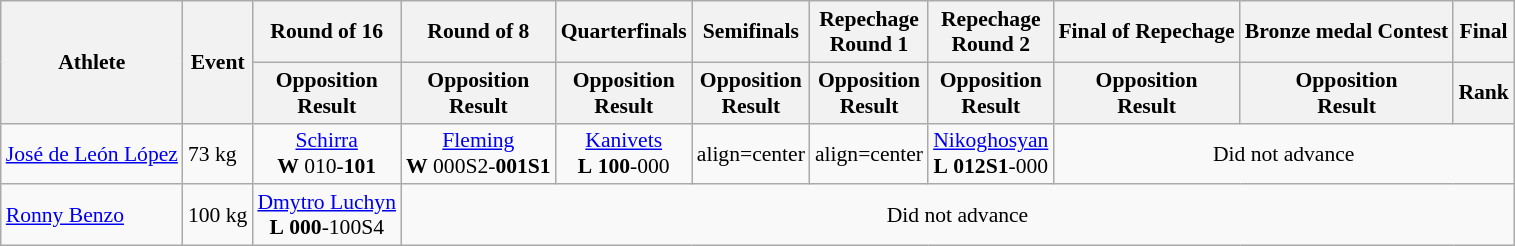<table class="wikitable" style="font-size:90%">
<tr>
<th rowspan="2">Athlete</th>
<th rowspan="2">Event</th>
<th colspan="1">Round of 16</th>
<th colspan="1">Round of 8</th>
<th colspan="1">Quarterfinals</th>
<th colspan="1">Semifinals</th>
<th colspan="1">Repechage<br>Round 1</th>
<th colspan="1">Repechage<br>Round 2</th>
<th colspan="1">Final of Repechage</th>
<th colspan="1">Bronze medal Contest</th>
<th colspan="2">Final</th>
</tr>
<tr>
<th>Opposition<br>Result</th>
<th>Opposition<br>Result</th>
<th>Opposition<br>Result</th>
<th>Opposition<br>Result</th>
<th>Opposition<br>Result</th>
<th>Opposition<br>Result</th>
<th>Opposition<br>Result</th>
<th>Opposition<br>Result</th>
<th>Rank</th>
</tr>
<tr>
<td><a href='#'>José de León López</a></td>
<td>73 kg</td>
<td align=center> <a href='#'>Schirra</a> <br><strong>W</strong> 010-<strong>101</strong></td>
<td align=center> <a href='#'>Fleming</a> <br><strong>W</strong> 000S2-<strong>001S1</strong></td>
<td align=center> <a href='#'>Kanivets</a> <br><strong>L</strong> <strong>100</strong>-000</td>
<td>align=center </td>
<td>align=center </td>
<td align=center> <a href='#'>Nikoghosyan</a> <br><strong>L</strong> <strong>012S1</strong>-000</td>
<td align=center colspan="4">Did not advance</td>
</tr>
<tr>
<td><a href='#'>Ronny Benzo</a></td>
<td>100 kg</td>
<td align=center> <a href='#'>Dmytro Luchyn</a> <br><strong>L</strong> <strong>000</strong>-100S4</td>
<td align=center colspan="9">Did not advance</td>
</tr>
</table>
